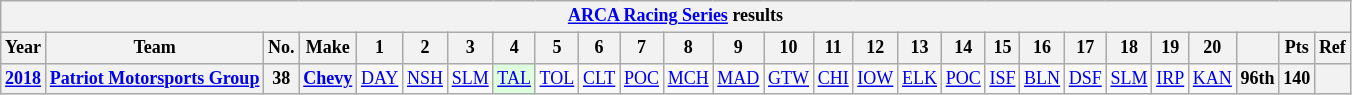<table class="wikitable" style="text-align:center; font-size:75%">
<tr>
<th colspan=48><a href='#'>ARCA Racing Series</a> results</th>
</tr>
<tr>
<th>Year</th>
<th>Team</th>
<th>No.</th>
<th>Make</th>
<th>1</th>
<th>2</th>
<th>3</th>
<th>4</th>
<th>5</th>
<th>6</th>
<th>7</th>
<th>8</th>
<th>9</th>
<th>10</th>
<th>11</th>
<th>12</th>
<th>13</th>
<th>14</th>
<th>15</th>
<th>16</th>
<th>17</th>
<th>18</th>
<th>19</th>
<th>20</th>
<th></th>
<th>Pts</th>
<th>Ref</th>
</tr>
<tr>
<th><a href='#'>2018</a></th>
<th><a href='#'>Patriot Motorsports Group</a></th>
<th>38</th>
<th><a href='#'>Chevy</a></th>
<td><a href='#'>DAY</a></td>
<td><a href='#'>NSH</a></td>
<td><a href='#'>SLM</a></td>
<td style="background:#DFFFDF;"><a href='#'>TAL</a><br></td>
<td><a href='#'>TOL</a></td>
<td><a href='#'>CLT</a></td>
<td><a href='#'>POC</a></td>
<td><a href='#'>MCH</a></td>
<td><a href='#'>MAD</a></td>
<td><a href='#'>GTW</a></td>
<td><a href='#'>CHI</a></td>
<td><a href='#'>IOW</a></td>
<td><a href='#'>ELK</a></td>
<td><a href='#'>POC</a></td>
<td><a href='#'>ISF</a></td>
<td><a href='#'>BLN</a></td>
<td><a href='#'>DSF</a></td>
<td><a href='#'>SLM</a></td>
<td><a href='#'>IRP</a></td>
<td><a href='#'>KAN</a></td>
<th>96th</th>
<th>140</th>
<th></th>
</tr>
</table>
